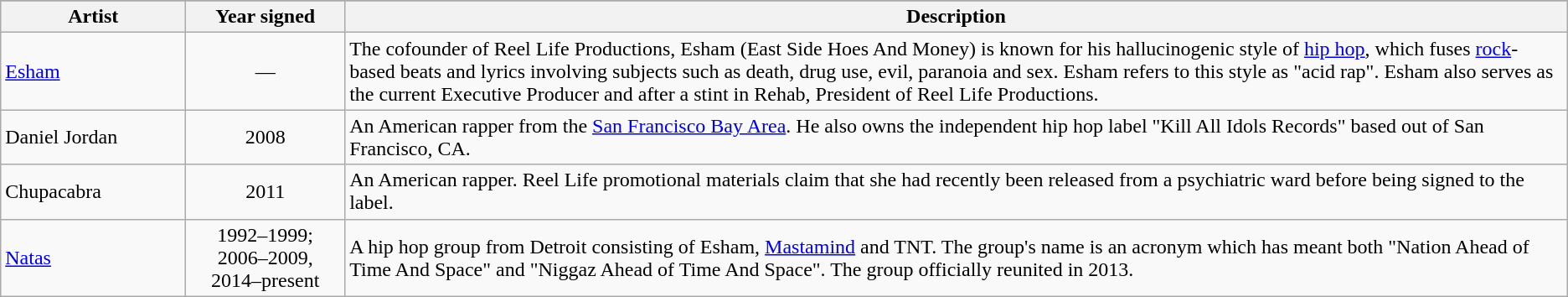<table class="wikitable" border="1">
<tr bgcolor="#CCCCCC">
</tr>
<tr>
<th width="140">Artist</th>
<th>Year signed</th>
<th>Description</th>
</tr>
<tr>
<td><a href='#'>Esham</a></td>
<td align="center">—</td>
<td>The cofounder of Reel Life Productions, Esham (East Side Hoes And Money) is known for his hallucinogenic style of <a href='#'>hip hop</a>, which fuses <a href='#'>rock</a>-based beats and lyrics involving subjects such as death, drug use, evil, paranoia and sex. Esham refers to this style as "acid rap". Esham also serves as the current Executive Producer and after a stint in Rehab, President of Reel Life Productions.</td>
</tr>
<tr>
<td>Daniel Jordan</td>
<td align="center">2008</td>
<td>An American rapper from the <a href='#'>San Francisco Bay Area</a>. He also owns the independent hip hop label "Kill All Idols Records" based out of San Francisco, CA.</td>
</tr>
<tr>
<td>Chupacabra</td>
<td align="center">2011</td>
<td>An American rapper. Reel Life promotional materials claim that she had recently been released from a psychiatric ward before being signed to the label.</td>
</tr>
<tr>
<td><a href='#'>Natas</a></td>
<td align="center">1992–1999; 2006–2009, 2014–present</td>
<td>A hip hop group from Detroit consisting of Esham, <a href='#'>Mastamind</a> and TNT. The group's name is an acronym which has meant both "Nation Ahead of Time And Space" and "Niggaz Ahead of Time And Space". The group officially reunited in 2013.</td>
</tr>
</table>
